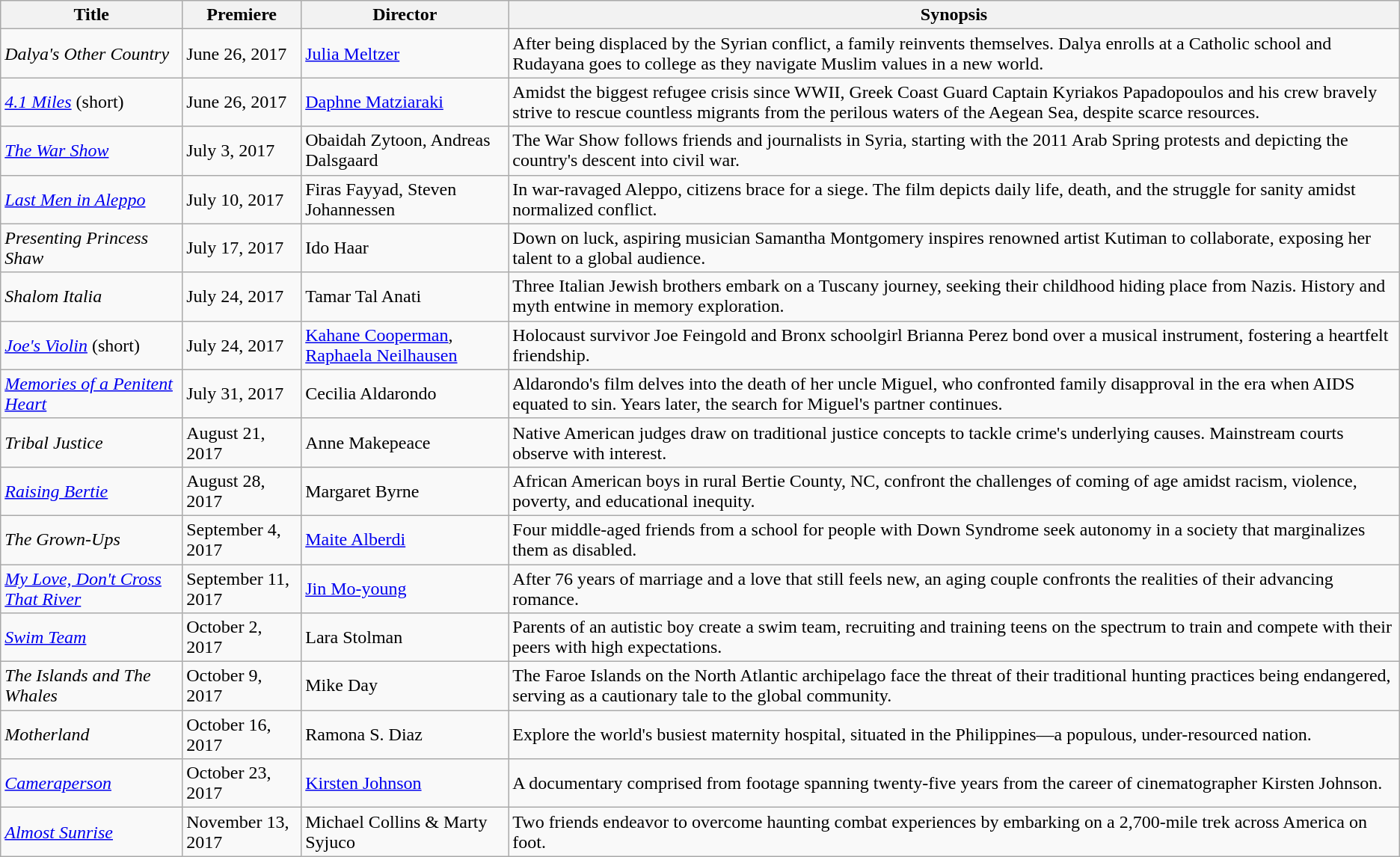<table class="wikitable sortable">
<tr>
<th>Title</th>
<th>Premiere</th>
<th>Director</th>
<th>Synopsis</th>
</tr>
<tr>
<td><em>Dalya's Other Country</em></td>
<td>June 26, 2017</td>
<td><a href='#'>Julia Meltzer</a></td>
<td>After being displaced by the Syrian conflict, a family reinvents themselves. Dalya enrolls at a Catholic school and Rudayana goes to college as they navigate Muslim values in a new world.</td>
</tr>
<tr>
<td><em><a href='#'>4.1 Miles</a></em> (short)</td>
<td>June 26, 2017</td>
<td><a href='#'>Daphne Matziaraki</a></td>
<td>Amidst the biggest refugee crisis since WWII, Greek Coast Guard Captain Kyriakos Papadopoulos and his crew bravely strive to rescue countless migrants from the perilous waters of the Aegean Sea, despite scarce resources.</td>
</tr>
<tr>
<td><em><a href='#'>The War Show</a></em></td>
<td>July 3, 2017</td>
<td>Obaidah Zytoon, Andreas Dalsgaard</td>
<td>The War Show follows friends and journalists in Syria, starting with the 2011 Arab Spring protests and depicting the country's descent into civil war.<br></td>
</tr>
<tr>
<td><em><a href='#'>Last Men in Aleppo</a></em></td>
<td>July 10, 2017</td>
<td>Firas Fayyad, Steven Johannessen</td>
<td>In war-ravaged Aleppo, citizens brace for a siege. The film depicts daily life, death, and the struggle for sanity amidst normalized conflict.</td>
</tr>
<tr>
<td><em>Presenting Princess Shaw</em></td>
<td>July 17, 2017</td>
<td>Ido Haar</td>
<td>Down on luck, aspiring musician Samantha Montgomery inspires renowned artist Kutiman to collaborate, exposing her talent to a global audience.</td>
</tr>
<tr>
<td><em>Shalom Italia</em></td>
<td>July 24, 2017</td>
<td>Tamar Tal Anati</td>
<td>Three Italian Jewish brothers embark on a Tuscany journey, seeking their childhood hiding place from Nazis. History and myth entwine in memory exploration.</td>
</tr>
<tr>
<td><em><a href='#'>Joe's Violin</a></em> (short)</td>
<td>July 24, 2017</td>
<td><a href='#'>Kahane Cooperman</a>, <a href='#'>Raphaela Neilhausen</a></td>
<td>Holocaust survivor Joe Feingold and Bronx schoolgirl Brianna Perez bond over a musical instrument, fostering a heartfelt friendship.</td>
</tr>
<tr>
<td><em><a href='#'>Memories of a Penitent Heart</a></em></td>
<td>July 31, 2017</td>
<td>Cecilia Aldarondo</td>
<td>Aldarondo's film delves into the death of her uncle Miguel, who confronted family disapproval in the era when AIDS equated to sin. Years later, the search for Miguel's partner continues.</td>
</tr>
<tr>
<td><em>Tribal Justice</em></td>
<td>August 21, 2017</td>
<td>Anne Makepeace</td>
<td>Native American judges draw on traditional justice concepts to tackle crime's underlying causes. Mainstream courts observe with interest.</td>
</tr>
<tr>
<td><em><a href='#'>Raising Bertie</a></em></td>
<td>August 28, 2017</td>
<td>Margaret Byrne</td>
<td>African American boys in rural Bertie County, NC, confront the challenges of coming of age amidst racism, violence, poverty, and educational inequity.</td>
</tr>
<tr>
<td><em>The Grown-Ups</em></td>
<td>September 4, 2017</td>
<td><a href='#'>Maite Alberdi</a></td>
<td>Four middle-aged friends from a school for people with Down Syndrome seek autonomy in a society that marginalizes them as disabled.</td>
</tr>
<tr>
<td><em><a href='#'>My Love, Don't Cross That River</a></em></td>
<td>September 11, 2017</td>
<td><a href='#'>Jin Mo-young</a></td>
<td>After 76 years of marriage and a love that still feels new, an aging couple confronts the realities of their advancing romance.</td>
</tr>
<tr>
<td><em><a href='#'>Swim Team</a></em></td>
<td>October 2, 2017</td>
<td>Lara Stolman</td>
<td>Parents of an autistic boy create a swim team, recruiting and training teens on the spectrum to train and compete with their peers with high expectations.</td>
</tr>
<tr>
<td><em>The Islands and The Whales</em></td>
<td>October 9, 2017</td>
<td>Mike Day</td>
<td>The Faroe Islands on the North Atlantic archipelago face the threat of their traditional hunting practices being endangered, serving as a cautionary tale to the global community.</td>
</tr>
<tr>
<td><em>Motherland</em></td>
<td>October 16, 2017</td>
<td>Ramona S. Diaz</td>
<td>Explore the world's busiest maternity hospital, situated in the Philippines—a populous, under-resourced nation.</td>
</tr>
<tr>
<td><em><a href='#'>Cameraperson</a></em></td>
<td>October 23, 2017</td>
<td><a href='#'>Kirsten Johnson</a></td>
<td>A documentary comprised from footage spanning twenty-five years from the career of cinematographer Kirsten Johnson.</td>
</tr>
<tr>
<td><em><a href='#'>Almost Sunrise</a></em></td>
<td>November 13, 2017</td>
<td>Michael Collins & Marty Syjuco</td>
<td>Two friends endeavor to overcome haunting combat experiences by embarking on a 2,700-mile trek across America on foot.</td>
</tr>
</table>
